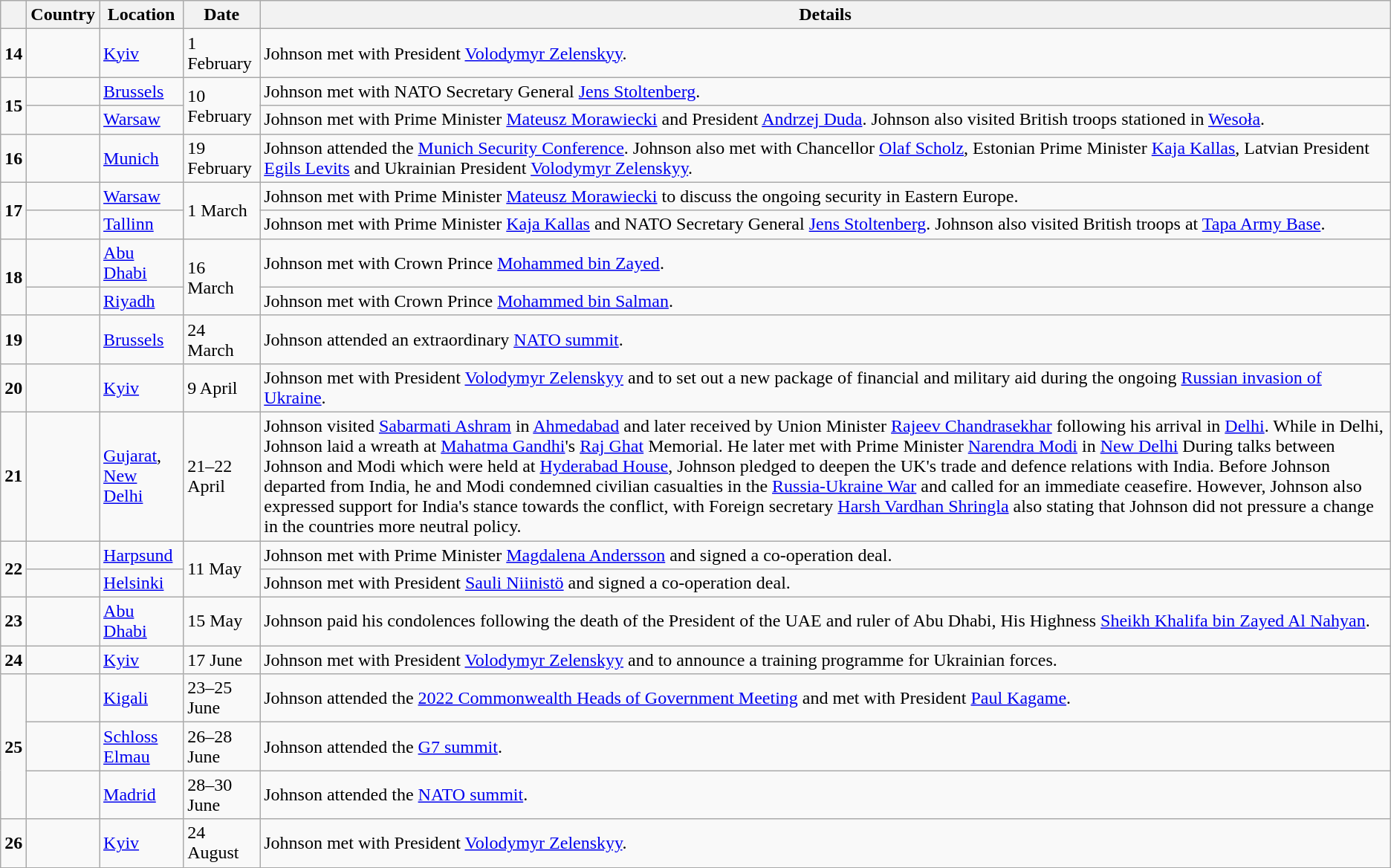<table class="wikitable sortable">
<tr>
<th></th>
<th>Country</th>
<th>Location</th>
<th>Date</th>
<th>Details</th>
</tr>
<tr>
<td><strong>14</strong></td>
<td></td>
<td><a href='#'>Kyiv</a></td>
<td>1 February</td>
<td>Johnson met with President <a href='#'>Volodymyr Zelenskyy</a>.</td>
</tr>
<tr>
<td rowspan=2><strong>15</strong></td>
<td></td>
<td><a href='#'>Brussels</a></td>
<td rowspan=2>10 February</td>
<td>Johnson met with NATO Secretary General <a href='#'>Jens Stoltenberg</a>.</td>
</tr>
<tr>
<td></td>
<td><a href='#'>Warsaw</a></td>
<td>Johnson met with Prime Minister <a href='#'>Mateusz Morawiecki</a> and President <a href='#'>Andrzej Duda</a>. Johnson also visited British troops stationed in <a href='#'>Wesoła</a>.</td>
</tr>
<tr>
<td><strong>16</strong></td>
<td></td>
<td><a href='#'>Munich</a></td>
<td>19 February</td>
<td>Johnson attended the <a href='#'>Munich Security Conference</a>. Johnson also met with Chancellor <a href='#'>Olaf Scholz</a>, Estonian Prime Minister <a href='#'>Kaja Kallas</a>, Latvian President <a href='#'>Egils Levits</a> and Ukrainian President <a href='#'>Volodymyr Zelenskyy</a>.</td>
</tr>
<tr>
<td rowspan=2><strong>17</strong></td>
<td></td>
<td><a href='#'>Warsaw</a></td>
<td rowspan=2>1 March</td>
<td>Johnson met with Prime Minister <a href='#'>Mateusz Morawiecki</a> to discuss the ongoing security in Eastern Europe.</td>
</tr>
<tr>
<td></td>
<td><a href='#'>Tallinn</a></td>
<td>Johnson met with Prime Minister <a href='#'>Kaja Kallas</a> and NATO Secretary General <a href='#'>Jens Stoltenberg</a>. Johnson also visited British troops at <a href='#'>Tapa Army Base</a>.</td>
</tr>
<tr>
<td rowspan=2><strong>18</strong></td>
<td></td>
<td><a href='#'>Abu Dhabi</a></td>
<td rowspan=2>16 March</td>
<td>Johnson met with Crown Prince <a href='#'>Mohammed bin Zayed</a>.</td>
</tr>
<tr>
<td></td>
<td><a href='#'>Riyadh</a></td>
<td>Johnson met with Crown Prince <a href='#'>Mohammed bin Salman</a>.</td>
</tr>
<tr>
<td><strong>19</strong></td>
<td></td>
<td><a href='#'>Brussels</a></td>
<td>24 March</td>
<td>Johnson attended an extraordinary <a href='#'>NATO summit</a>.</td>
</tr>
<tr>
<td><strong>20</strong></td>
<td></td>
<td><a href='#'>Kyiv</a></td>
<td>9 April</td>
<td>Johnson met with President <a href='#'>Volodymyr Zelenskyy</a> and to set out a new package of financial and military aid during the ongoing <a href='#'>Russian invasion of Ukraine</a>.</td>
</tr>
<tr>
<td><strong>21</strong></td>
<td></td>
<td><a href='#'>Gujarat</a>,<br><a href='#'>New Delhi</a></td>
<td>21–22 April</td>
<td>Johnson visited <a href='#'>Sabarmati Ashram</a> in <a href='#'>Ahmedabad</a> and later received by Union Minister <a href='#'>Rajeev Chandrasekhar</a> following his arrival in <a href='#'>Delhi</a>. While in Delhi, Johnson laid a wreath at <a href='#'>Mahatma Gandhi</a>'s <a href='#'>Raj Ghat</a> Memorial. He later met with Prime Minister <a href='#'>Narendra Modi</a> in <a href='#'>New Delhi</a> During talks between Johnson and Modi which were held at <a href='#'>Hyderabad House</a>, Johnson pledged to deepen the UK's trade and defence relations with India. Before Johnson departed from India, he and Modi condemned civilian casualties in the <a href='#'>Russia-Ukraine War</a> and called for an immediate ceasefire. However, Johnson also expressed support for India's stance towards the conflict, with Foreign secretary <a href='#'>Harsh Vardhan Shringla</a> also stating that Johnson did not pressure a change in the countries more neutral policy.</td>
</tr>
<tr>
<td rowspan=2><strong>22</strong></td>
<td></td>
<td><a href='#'>Harpsund</a></td>
<td rowspan=2>11 May</td>
<td>Johnson met with Prime Minister <a href='#'>Magdalena Andersson</a> and signed a co-operation deal.</td>
</tr>
<tr>
<td></td>
<td><a href='#'>Helsinki</a></td>
<td>Johnson met with President <a href='#'>Sauli Niinistö</a> and signed a co-operation deal.</td>
</tr>
<tr>
<td><strong>23</strong></td>
<td></td>
<td><a href='#'>Abu Dhabi</a></td>
<td>15 May</td>
<td>Johnson paid his condolences following the death of the President of the UAE and ruler of Abu Dhabi, His Highness <a href='#'>Sheikh Khalifa bin Zayed Al Nahyan</a>.</td>
</tr>
<tr>
<td><strong>24</strong></td>
<td></td>
<td><a href='#'>Kyiv</a></td>
<td>17 June</td>
<td>Johnson met with President <a href='#'>Volodymyr Zelenskyy</a> and to announce a training programme for Ukrainian forces.</td>
</tr>
<tr>
<td rowspan=3><strong>25</strong></td>
<td></td>
<td><a href='#'>Kigali</a></td>
<td>23–25 June</td>
<td>Johnson attended the <a href='#'>2022 Commonwealth Heads of Government Meeting</a> and met with President <a href='#'>Paul Kagame</a>.</td>
</tr>
<tr>
<td></td>
<td><a href='#'>Schloss Elmau</a></td>
<td>26–28 June</td>
<td>Johnson attended the <a href='#'>G7 summit</a>.</td>
</tr>
<tr>
<td></td>
<td><a href='#'>Madrid</a></td>
<td>28–30 June</td>
<td>Johnson attended the <a href='#'>NATO summit</a>.</td>
</tr>
<tr>
<td><strong>26</strong></td>
<td></td>
<td><a href='#'>Kyiv</a></td>
<td>24 August</td>
<td>Johnson met with President <a href='#'>Volodymyr Zelenskyy</a>.</td>
</tr>
</table>
